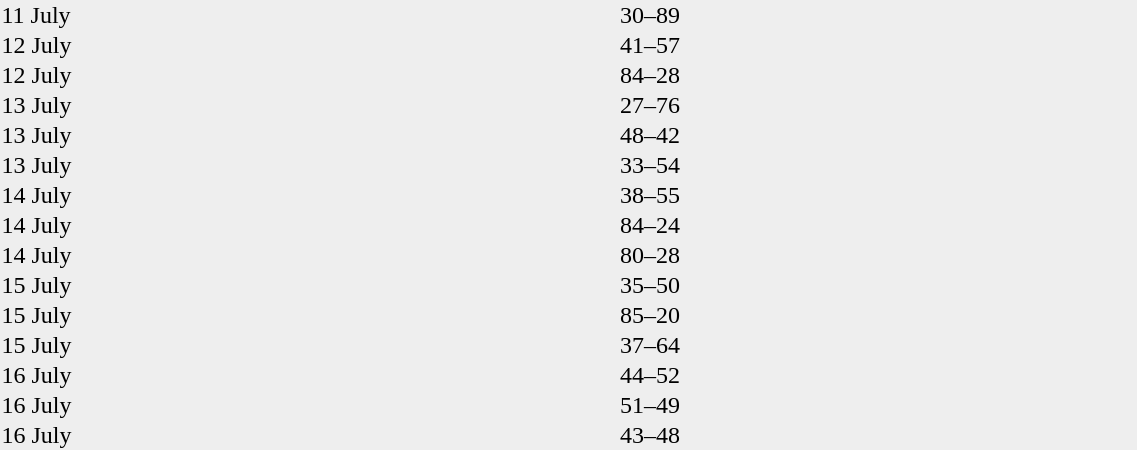<table cellspacing=0 width=60% style=background:#eeeeee>
<tr>
<td width=10%>11 July</td>
<td align=right width=20%></td>
<td align=center width=20%>30–89</td>
<td align=left width=20%></td>
</tr>
<tr>
<td>12 July</td>
<td align=right></td>
<td align=center>41–57</td>
<td align=left></td>
</tr>
<tr>
<td>12 July</td>
<td align=right></td>
<td align=center>84–28</td>
<td align=left></td>
</tr>
<tr>
<td>13 July</td>
<td align=right></td>
<td align=center>27–76</td>
<td align=left></td>
</tr>
<tr>
<td>13 July</td>
<td align=right></td>
<td align=center>48–42</td>
<td align=left></td>
</tr>
<tr>
<td>13 July</td>
<td align=right></td>
<td align=center>33–54</td>
<td align=left></td>
</tr>
<tr>
<td>14 July</td>
<td align=right></td>
<td align=center>38–55</td>
<td align=left></td>
</tr>
<tr>
<td>14 July</td>
<td align=right></td>
<td align=center>84–24</td>
<td align=left></td>
</tr>
<tr>
<td>14 July</td>
<td align=right></td>
<td align=center>80–28</td>
<td align=left></td>
</tr>
<tr>
<td>15 July</td>
<td align=right></td>
<td align=center>35–50</td>
<td align=left></td>
</tr>
<tr>
<td>15 July</td>
<td align=right></td>
<td align=center>85–20</td>
<td align=left></td>
</tr>
<tr>
<td>15 July</td>
<td align=right></td>
<td align=center>37–64</td>
<td align=left></td>
</tr>
<tr>
<td>16 July</td>
<td align=right></td>
<td align=center>44–52</td>
<td align=left></td>
</tr>
<tr>
<td>16 July</td>
<td align=right></td>
<td align=center>51–49</td>
<td align=left></td>
</tr>
<tr>
<td>16 July</td>
<td align=right></td>
<td align=center>43–48</td>
<td align=left></td>
</tr>
</table>
